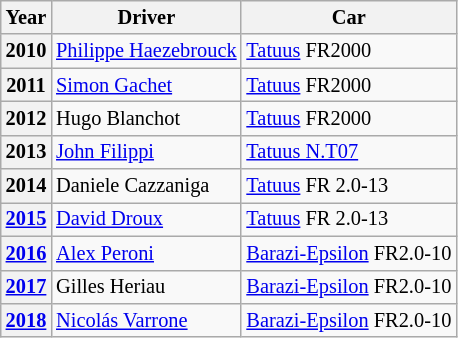<table class="wikitable" style="font-size: 85%">
<tr>
<th>Year</th>
<th>Driver</th>
<th>Car</th>
</tr>
<tr>
<th>2010</th>
<td> <a href='#'>Philippe Haezebrouck</a></td>
<td><a href='#'>Tatuus</a> FR2000</td>
</tr>
<tr>
<th>2011</th>
<td> <a href='#'>Simon Gachet</a></td>
<td><a href='#'>Tatuus</a> FR2000</td>
</tr>
<tr>
<th>2012</th>
<td> Hugo Blanchot</td>
<td><a href='#'>Tatuus</a> FR2000</td>
</tr>
<tr>
<th>2013</th>
<td> <a href='#'>John Filippi</a></td>
<td><a href='#'>Tatuus N.T07</a></td>
</tr>
<tr>
<th>2014</th>
<td> Daniele Cazzaniga</td>
<td><a href='#'>Tatuus</a> FR 2.0-13</td>
</tr>
<tr>
<th><a href='#'>2015</a></th>
<td> <a href='#'>David Droux</a></td>
<td><a href='#'>Tatuus</a> FR 2.0-13</td>
</tr>
<tr>
<th><a href='#'>2016</a></th>
<td> <a href='#'>Alex Peroni</a></td>
<td><a href='#'>Barazi-Epsilon</a> FR2.0-10</td>
</tr>
<tr>
<th><a href='#'>2017</a></th>
<td> Gilles Heriau</td>
<td><a href='#'>Barazi-Epsilon</a> FR2.0-10</td>
</tr>
<tr>
<th><a href='#'>2018</a></th>
<td> <a href='#'>Nicolás Varrone</a></td>
<td><a href='#'>Barazi-Epsilon</a> FR2.0-10</td>
</tr>
</table>
